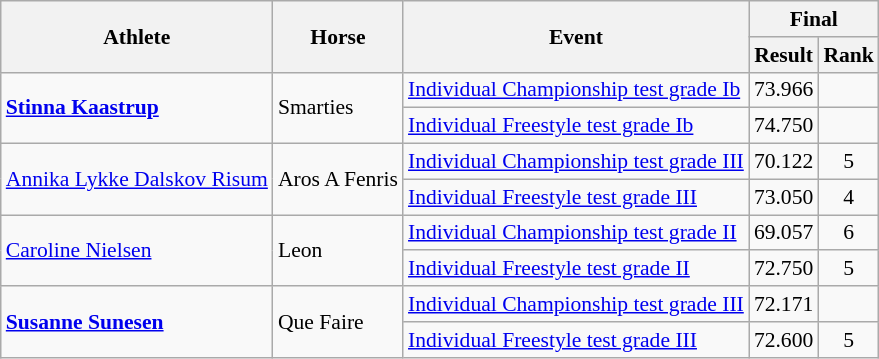<table class=wikitable style="font-size:90%">
<tr>
<th rowspan="2">Athlete</th>
<th rowspan="2">Horse</th>
<th rowspan="2">Event</th>
<th colspan="2">Final</th>
</tr>
<tr>
<th>Result</th>
<th>Rank</th>
</tr>
<tr>
<td rowspan="2"><strong><a href='#'>Stinna Kaastrup</a></strong></td>
<td rowspan="2">Smarties</td>
<td><a href='#'>Individual Championship test grade Ib</a></td>
<td align=center>73.966</td>
<td align=center></td>
</tr>
<tr>
<td><a href='#'>Individual Freestyle test grade Ib</a></td>
<td align=center>74.750</td>
<td align=center></td>
</tr>
<tr>
<td rowspan="2"><a href='#'>Annika Lykke Dalskov Risum</a></td>
<td rowspan="2">Aros A Fenris</td>
<td><a href='#'>Individual Championship test grade III</a></td>
<td align=center>70.122</td>
<td align=center>5</td>
</tr>
<tr>
<td><a href='#'>Individual Freestyle test grade III</a></td>
<td align=center>73.050</td>
<td align=center>4</td>
</tr>
<tr>
<td rowspan="2"><a href='#'>Caroline Nielsen</a></td>
<td rowspan="2">Leon</td>
<td><a href='#'>Individual Championship test grade II</a></td>
<td align=center>69.057</td>
<td align=center>6</td>
</tr>
<tr>
<td><a href='#'>Individual Freestyle test grade II</a></td>
<td align=center>72.750</td>
<td align=center>5</td>
</tr>
<tr>
<td rowspan="2"><strong><a href='#'>Susanne Sunesen</a></strong></td>
<td rowspan="2">Que Faire</td>
<td><a href='#'>Individual Championship test grade III</a></td>
<td align=center>72.171</td>
<td align=center></td>
</tr>
<tr>
<td><a href='#'>Individual Freestyle test grade III</a></td>
<td align=center>72.600</td>
<td align=center>5</td>
</tr>
</table>
